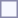<table style="border:1px solid #8888aa; background-color:#f7f8ff; padding:5px; font-size:95%; margin: 0px 12px 12px 0px;">
</table>
